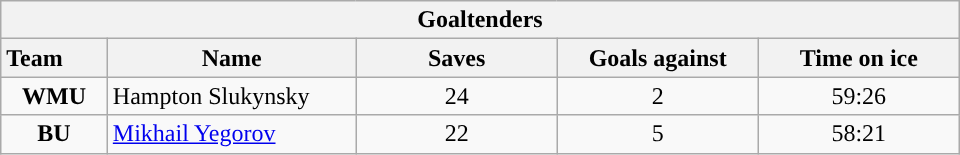<table class="wikitable" style="width:40em; text-align:right;">
<tr>
<th colspan=5>Goaltenders</th>
</tr>
<tr>
<th style="width:4em; text-align:left;">Team</th>
<th style="width:10em;">Name</th>
<th style="width:8em;">Saves</th>
<th style="width:8em;">Goals against</th>
<th style="width:8em;">Time on ice</th>
</tr>
<tr>
<td align=center><strong>WMU</strong></td>
<td style="text-align:left;">Hampton Slukynsky</td>
<td align=center>24</td>
<td align=center>2</td>
<td align=center>59:26</td>
</tr>
<tr>
<td align=center><strong>BU</strong></td>
<td style="text-align:left;"><a href='#'>Mikhail Yegorov</a></td>
<td align=center>22</td>
<td align=center>5</td>
<td align=center>58:21</td>
</tr>
</table>
